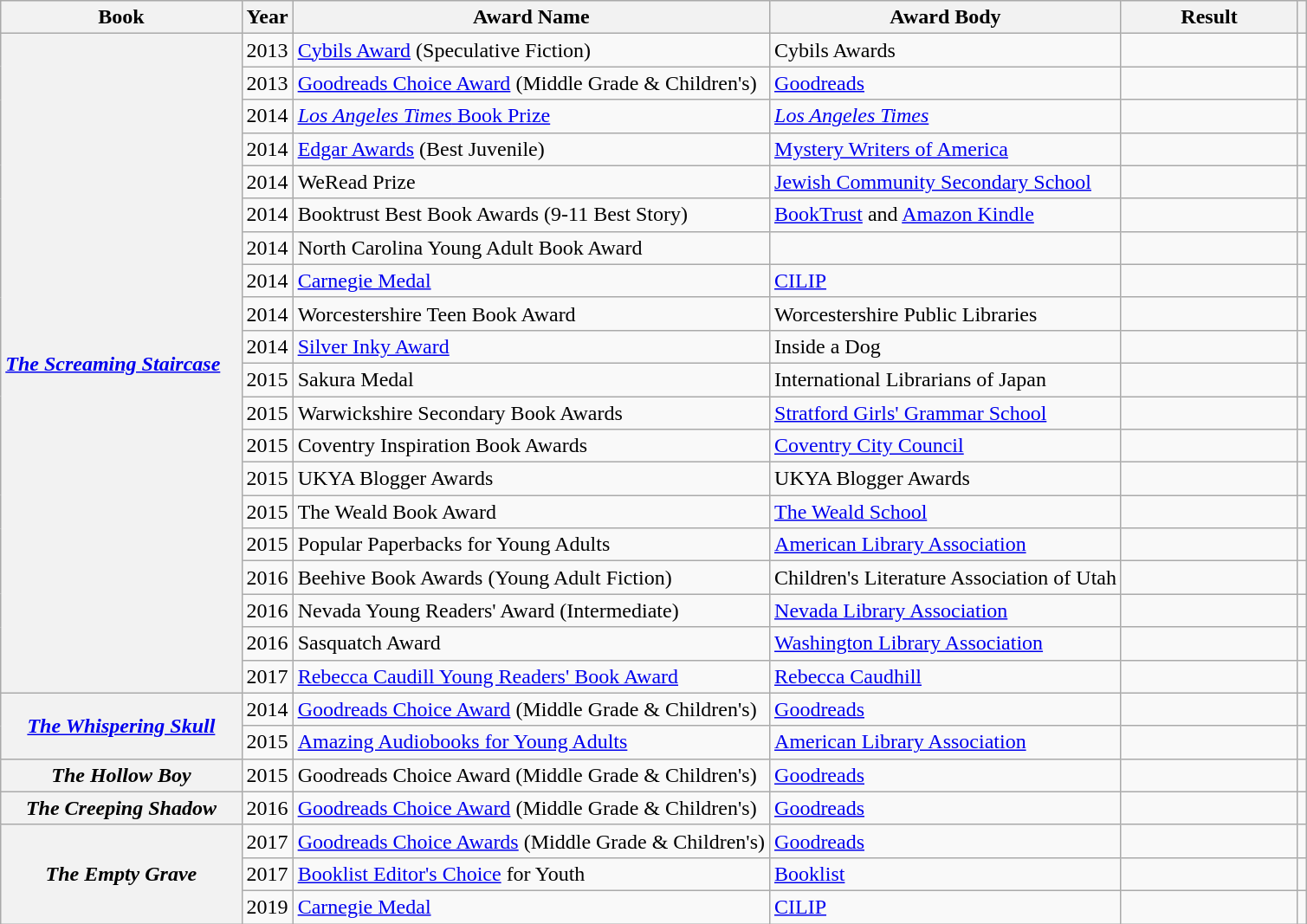<table class="wikitable plainrowheaders">
<tr>
<th>Book</th>
<th>Year</th>
<th>Award Name</th>
<th>Award Body</th>
<th style="min-width: 8em">Result</th>
<th></th>
</tr>
<tr>
<th rowspan="20" scope=row style="padding-right: 1em"><em><a href='#'>The Screaming Staircase</a></em></th>
<td>2013</td>
<td><a href='#'>Cybils Award</a> (Speculative Fiction)</td>
<td>Cybils Awards</td>
<td></td>
<td style="text-align: center"></td>
</tr>
<tr>
<td>2013</td>
<td><a href='#'>Goodreads Choice Award</a> (Middle Grade & Children's)</td>
<td><a href='#'>Goodreads</a></td>
<td></td>
<td style="text-align: center"></td>
</tr>
<tr>
<td>2014</td>
<td><a href='#'><em>Los Angeles Times</em> Book Prize</a></td>
<td><em><a href='#'>Los Angeles Times</a></em></td>
<td></td>
<td style="text-align: center"></td>
</tr>
<tr>
<td>2014</td>
<td><a href='#'>Edgar Awards</a> (Best Juvenile)</td>
<td><a href='#'>Mystery Writers of America</a></td>
<td></td>
<td style="text-align: center"></td>
</tr>
<tr>
<td>2014</td>
<td>WeRead Prize</td>
<td><a href='#'>Jewish Community Secondary School</a></td>
<td></td>
<td style="text-align: center"></td>
</tr>
<tr>
<td>2014</td>
<td>Booktrust Best Book Awards (9-11 Best Story)</td>
<td><a href='#'>BookTrust</a> and <a href='#'>Amazon Kindle</a></td>
<td></td>
<td style="text-align: center"></td>
</tr>
<tr>
<td>2014</td>
<td>North Carolina Young Adult Book Award</td>
<td></td>
<td></td>
<td style="text-align: center"></td>
</tr>
<tr>
<td>2014</td>
<td><a href='#'>Carnegie Medal</a></td>
<td><a href='#'>CILIP</a></td>
<td></td>
<td style="text-align: center"></td>
</tr>
<tr>
<td>2014</td>
<td>Worcestershire Teen Book Award</td>
<td>Worcestershire Public Libraries</td>
<td></td>
<td style="text-align: center"></td>
</tr>
<tr>
<td>2014</td>
<td><a href='#'>Silver Inky Award</a></td>
<td>Inside a Dog</td>
<td></td>
<td style="text-align: center"></td>
</tr>
<tr>
<td>2015</td>
<td>Sakura Medal</td>
<td>International Librarians of Japan</td>
<td></td>
<td></td>
</tr>
<tr>
<td>2015</td>
<td>Warwickshire Secondary Book Awards</td>
<td><a href='#'>Stratford Girls' Grammar School</a></td>
<td></td>
<td style="text-align: center"></td>
</tr>
<tr>
<td>2015</td>
<td>Coventry Inspiration Book Awards</td>
<td><a href='#'>Coventry City Council</a></td>
<td></td>
<td></td>
</tr>
<tr>
<td>2015</td>
<td>UKYA Blogger Awards</td>
<td>UKYA Blogger Awards</td>
<td></td>
<td style="text-align: center"></td>
</tr>
<tr>
<td>2015</td>
<td>The Weald Book Award</td>
<td><a href='#'>The Weald School</a></td>
<td></td>
<td style="text-align: center"></td>
</tr>
<tr>
<td>2015</td>
<td>Popular Paperbacks for Young Adults</td>
<td><a href='#'>American Library Association</a></td>
<td></td>
<td style="text-align: center"></td>
</tr>
<tr>
<td>2016</td>
<td>Beehive Book Awards (Young Adult Fiction)</td>
<td>Children's Literature Association of Utah</td>
<td></td>
<td style="text-align: center"></td>
</tr>
<tr>
<td>2016</td>
<td>Nevada Young Readers' Award (Intermediate)</td>
<td><a href='#'>Nevada Library Association</a></td>
<td></td>
<td style="text-align: center"></td>
</tr>
<tr>
<td>2016</td>
<td>Sasquatch Award</td>
<td><a href='#'>Washington Library Association</a></td>
<td></td>
<td style="text-align: center"></td>
</tr>
<tr>
<td>2017</td>
<td><a href='#'>Rebecca Caudill Young Readers' Book Award</a></td>
<td><a href='#'>Rebecca Caudhill</a></td>
<td></td>
<td style="text-align: center"></td>
</tr>
<tr>
<th rowspan="2" scope=row><em><a href='#'>The Whispering Skull</a></em></th>
<td>2014</td>
<td><a href='#'>Goodreads Choice Award</a> (Middle Grade & Children's)</td>
<td><a href='#'>Goodreads</a></td>
<td></td>
<td style="text-align: center"></td>
</tr>
<tr>
<td>2015</td>
<td><a href='#'>Amazing Audiobooks for Young Adults</a></td>
<td><a href='#'>American Library Association</a></td>
<td></td>
<td style="text-align: center"></td>
</tr>
<tr>
<th scope=row><em>The Hollow Boy</em></th>
<td>2015</td>
<td>Goodreads Choice Award (Middle Grade & Children's)</td>
<td><a href='#'>Goodreads</a></td>
<td></td>
<td style="text-align: center"></td>
</tr>
<tr>
<th scope=row><em>The Creeping Shadow</em></th>
<td>2016</td>
<td><a href='#'>Goodreads Choice Award</a> (Middle Grade & Children's)</td>
<td><a href='#'>Goodreads</a></td>
<td></td>
<td style="text-align: center"></td>
</tr>
<tr>
<th rowspan="3" scope=row><em>The Empty Grave</em></th>
<td>2017</td>
<td><a href='#'>Goodreads Choice Awards</a> (Middle Grade & Children's)</td>
<td><a href='#'>Goodreads</a></td>
<td></td>
<td style="text-align: center"></td>
</tr>
<tr>
<td>2017</td>
<td><a href='#'>Booklist Editor's Choice</a> for Youth</td>
<td><a href='#'>Booklist</a></td>
<td></td>
<td></td>
</tr>
<tr>
<td>2019</td>
<td><a href='#'>Carnegie Medal</a></td>
<td><a href='#'>CILIP</a></td>
<td></td>
<td style="text-align: center"></td>
</tr>
</table>
